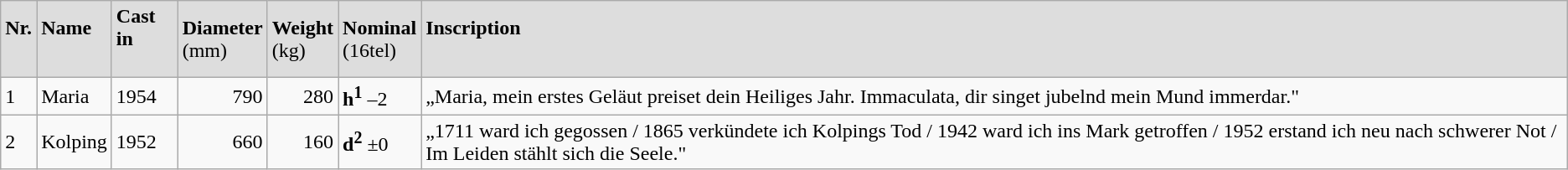<table class="wikitable">
<tr ---->
<td bgcolor=#dddddd><strong>Nr.</strong><br> </td>
<td bgcolor=#dddddd><strong>Name</strong><br> </td>
<td bgcolor=#dddddd><strong>Cast in</strong><br> </td>
<td bgcolor=#dddddd><strong>Diameter</strong><br>(mm)</td>
<td bgcolor=#dddddd><strong>Weight</strong><br>(kg)</td>
<td bgcolor=#dddddd><strong>Nominal</strong><br>(16tel)</td>
<td bgcolor=#dddddd><strong>Inscription</strong><br> </td>
</tr>
<tr ---->
<td>1</td>
<td>Maria</td>
<td>1954</td>
<td align="right">790</td>
<td align="right">280</td>
<td><strong>h<sup>1</sup></strong> –2</td>
<td>„Maria, mein erstes Geläut preiset dein Heiliges Jahr. Immaculata, dir singet jubelnd mein Mund immerdar."</td>
</tr>
<tr ---->
<td>2</td>
<td>Kolping</td>
<td>1952</td>
<td align="right">660</td>
<td align="right">160</td>
<td><strong>d<sup>2</sup></strong> ±0</td>
<td>„1711 ward ich gegossen / 1865 verkündete ich Kolpings Tod / 1942 ward ich ins Mark getroffen / 1952 erstand ich neu nach schwerer Not / Im Leiden stählt sich die Seele."</td>
</tr>
</table>
